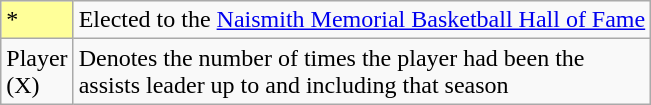<table class="wikitable">
<tr>
<td bgcolor=#ff9 width=6em>*</td>
<td>Elected to the <a href='#'>Naismith Memorial Basketball Hall of Fame</a></td>
</tr>
<tr>
<td>Player (X)</td>
<td>Denotes the number of times the player had been the<br>assists leader up to and including that season</td>
</tr>
</table>
